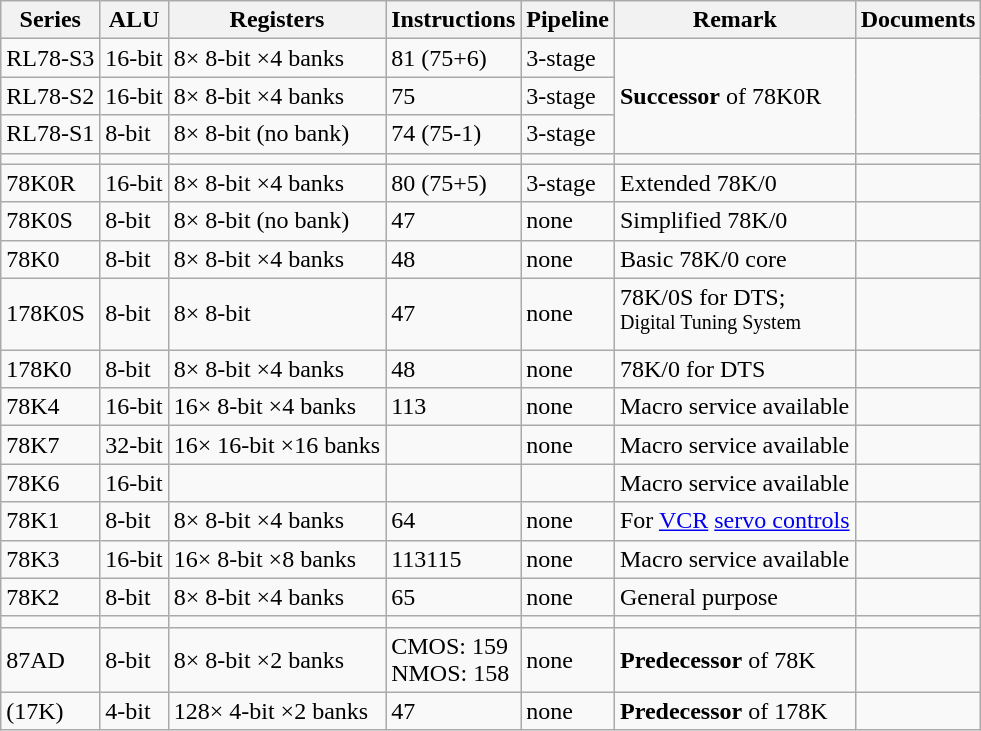<table class="wikitable">
<tr>
<th>Series</th>
<th>ALU</th>
<th>Registers</th>
<th>Instructions</th>
<th>Pipeline</th>
<th>Remark</th>
<th>Documents</th>
</tr>
<tr>
<td>RL78-S3</td>
<td>16-bit</td>
<td>8× 8-bit ×4 banks</td>
<td>81 (75+6)</td>
<td>3-stage</td>
<td rowspan="3"><strong>Successor</strong> of 78K0R</td>
<td rowspan="3"></td>
</tr>
<tr>
<td>RL78-S2</td>
<td>16-bit</td>
<td>8× 8-bit ×4 banks</td>
<td>75</td>
<td>3-stage</td>
</tr>
<tr>
<td>RL78-S1</td>
<td>8-bit</td>
<td>8× 8-bit (no bank)</td>
<td>74 (75-1)</td>
<td>3-stage</td>
</tr>
<tr>
<td></td>
<td></td>
<td></td>
<td></td>
<td></td>
<td></td>
<td></td>
</tr>
<tr>
<td>78K0R</td>
<td>16-bit</td>
<td>8× 8-bit ×4 banks</td>
<td>80 (75+5)</td>
<td>3-stage</td>
<td>Extended 78K/0</td>
<td></td>
</tr>
<tr>
<td>78K0S</td>
<td>8-bit</td>
<td>8× 8-bit (no bank)</td>
<td>47</td>
<td>none</td>
<td>Simplified 78K/0</td>
<td></td>
</tr>
<tr>
<td>78K0</td>
<td>8-bit</td>
<td>8× 8-bit ×4 banks</td>
<td>48</td>
<td>none</td>
<td>Basic 78K/0 core</td>
<td></td>
</tr>
<tr>
<td>178K0S</td>
<td>8-bit</td>
<td>8× 8-bit</td>
<td>47</td>
<td>none</td>
<td>78K/0S for DTS;<br><sup>Digital Tuning System</sup></td>
<td></td>
</tr>
<tr>
<td>178K0</td>
<td>8-bit</td>
<td>8× 8-bit ×4 banks</td>
<td>48</td>
<td>none</td>
<td>78K/0 for DTS</td>
<td></td>
</tr>
<tr>
<td>78K4</td>
<td>16-bit</td>
<td>16× 8-bit ×4 banks</td>
<td>113</td>
<td>none</td>
<td>Macro service available</td>
<td></td>
</tr>
<tr>
<td>78K7</td>
<td>32-bit</td>
<td>16× 16-bit ×16 banks</td>
<td></td>
<td>none</td>
<td>Macro service available</td>
<td></td>
</tr>
<tr>
<td>78K6</td>
<td>16-bit</td>
<td></td>
<td></td>
<td></td>
<td>Macro service available</td>
<td></td>
</tr>
<tr>
<td>78K1</td>
<td>8-bit</td>
<td>8× 8-bit ×4 banks</td>
<td>64</td>
<td>none</td>
<td>For <a href='#'>VCR</a> <a href='#'>servo controls</a></td>
<td></td>
</tr>
<tr>
<td>78K3</td>
<td>16-bit</td>
<td>16× 8-bit ×8 banks</td>
<td>113115</td>
<td>none</td>
<td>Macro service available</td>
<td></td>
</tr>
<tr>
<td>78K2</td>
<td>8-bit</td>
<td>8× 8-bit ×4 banks</td>
<td>65</td>
<td>none</td>
<td>General purpose</td>
<td></td>
</tr>
<tr>
<td></td>
<td></td>
<td></td>
<td></td>
<td></td>
<td></td>
<td></td>
</tr>
<tr>
<td>87AD</td>
<td>8-bit</td>
<td>8× 8-bit ×2 banks</td>
<td>CMOS: 159<br>NMOS: 158</td>
<td>none</td>
<td><strong>Predecessor</strong> of 78K</td>
<td></td>
</tr>
<tr>
<td>(17K)</td>
<td>4-bit</td>
<td>128× 4-bit ×2 banks</td>
<td>47</td>
<td>none</td>
<td><strong>Predecessor</strong> of 178K</td>
<td></td>
</tr>
</table>
